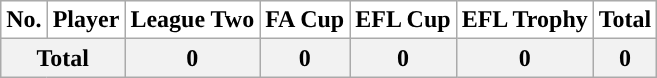<table class="wikitable sortable" style="text-align:center">
<tr>
<th style="background-color:white;color:black;">No.</th>
<th style="background-color:white;color:black;">Player</th>
<th style="background-color:white;color:black;">League Two</th>
<th style="background-color:white;color:black;">FA Cup</th>
<th style="background-color:white;color:black;">EFL Cup</th>
<th style="background-color:white;color:black;">EFL Trophy</th>
<th style="background-color:white;color:black;">Total</th>
</tr>
<tr class="sortbottom">
<th colspan="2">Total</th>
<th>0</th>
<th>0</th>
<th>0</th>
<th>0</th>
<th>0</th>
</tr>
</table>
